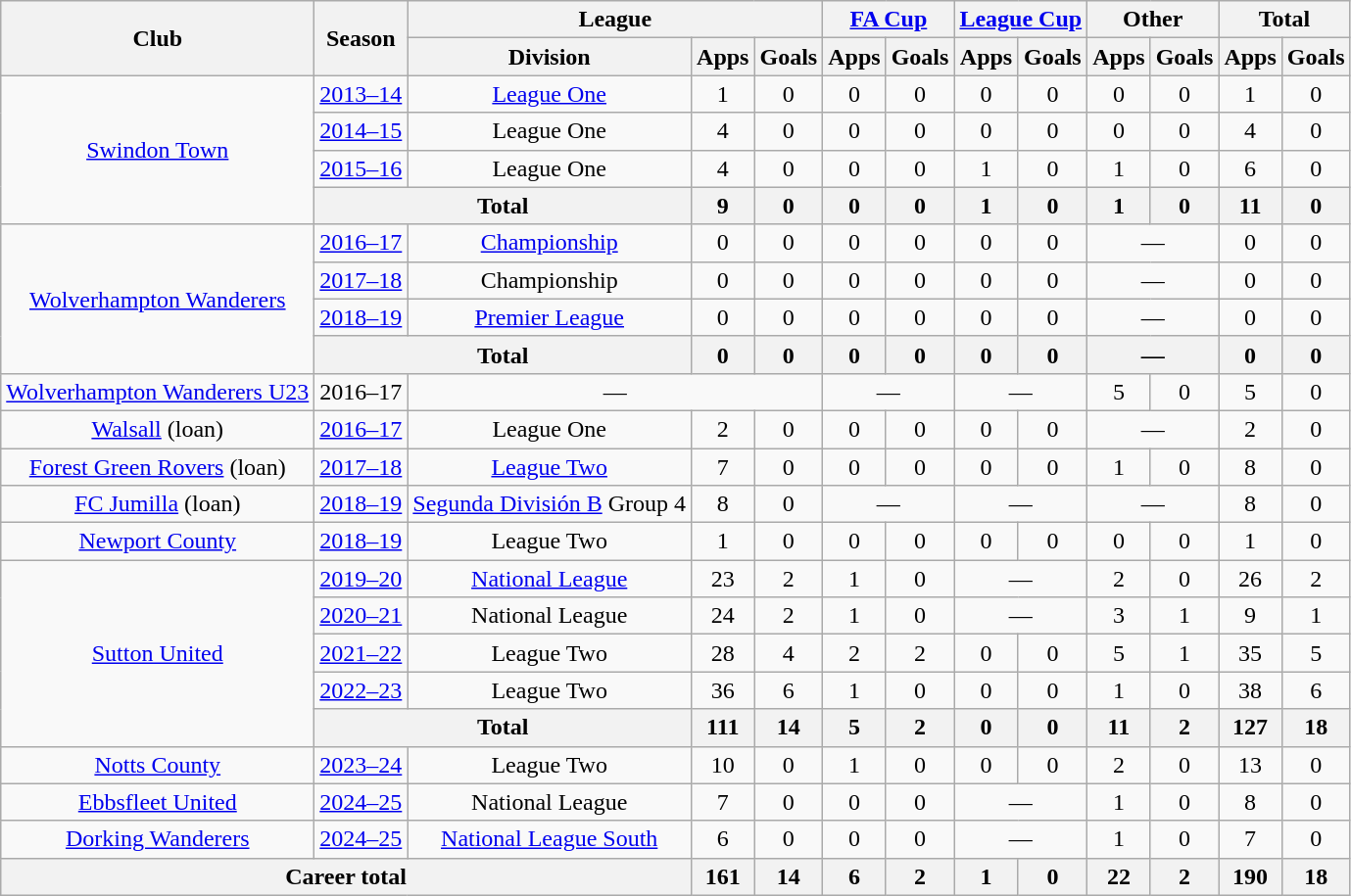<table class=wikitable style="text-align: center">
<tr>
<th rowspan=2>Club</th>
<th rowspan=2>Season</th>
<th colspan=3>League</th>
<th colspan=2><a href='#'>FA Cup</a></th>
<th colspan=2><a href='#'>League Cup</a></th>
<th colspan=2>Other</th>
<th colspan=2>Total</th>
</tr>
<tr>
<th>Division</th>
<th>Apps</th>
<th>Goals</th>
<th>Apps</th>
<th>Goals</th>
<th>Apps</th>
<th>Goals</th>
<th>Apps</th>
<th>Goals</th>
<th>Apps</th>
<th>Goals</th>
</tr>
<tr>
<td rowspan=4><a href='#'>Swindon Town</a></td>
<td><a href='#'>2013–14</a></td>
<td><a href='#'>League One</a></td>
<td>1</td>
<td>0</td>
<td>0</td>
<td>0</td>
<td>0</td>
<td>0</td>
<td>0</td>
<td>0</td>
<td>1</td>
<td>0</td>
</tr>
<tr>
<td><a href='#'>2014–15</a></td>
<td>League One</td>
<td>4</td>
<td>0</td>
<td>0</td>
<td>0</td>
<td>0</td>
<td>0</td>
<td>0</td>
<td>0</td>
<td>4</td>
<td>0</td>
</tr>
<tr>
<td><a href='#'>2015–16</a></td>
<td>League One</td>
<td>4</td>
<td>0</td>
<td>0</td>
<td>0</td>
<td>1</td>
<td>0</td>
<td>1</td>
<td>0</td>
<td>6</td>
<td>0</td>
</tr>
<tr>
<th colspan=2>Total</th>
<th>9</th>
<th>0</th>
<th>0</th>
<th>0</th>
<th>1</th>
<th>0</th>
<th>1</th>
<th>0</th>
<th>11</th>
<th>0</th>
</tr>
<tr>
<td rowspan=4><a href='#'>Wolverhampton Wanderers</a></td>
<td><a href='#'>2016–17</a></td>
<td><a href='#'>Championship</a></td>
<td>0</td>
<td>0</td>
<td>0</td>
<td>0</td>
<td>0</td>
<td>0</td>
<td colspan=2>—</td>
<td>0</td>
<td>0</td>
</tr>
<tr>
<td><a href='#'>2017–18</a></td>
<td>Championship</td>
<td>0</td>
<td>0</td>
<td>0</td>
<td>0</td>
<td>0</td>
<td>0</td>
<td colspan=2>—</td>
<td>0</td>
<td>0</td>
</tr>
<tr>
<td><a href='#'>2018–19</a></td>
<td><a href='#'>Premier League</a></td>
<td>0</td>
<td>0</td>
<td>0</td>
<td>0</td>
<td>0</td>
<td>0</td>
<td colspan=2>—</td>
<td>0</td>
<td>0</td>
</tr>
<tr>
<th colspan=2>Total</th>
<th>0</th>
<th>0</th>
<th>0</th>
<th>0</th>
<th>0</th>
<th>0</th>
<th colspan=2>—</th>
<th>0</th>
<th>0</th>
</tr>
<tr>
<td><a href='#'>Wolverhampton Wanderers U23</a></td>
<td>2016–17</td>
<td colspan=3>—</td>
<td colspan=2>—</td>
<td colspan=2>—</td>
<td>5</td>
<td>0</td>
<td>5</td>
<td>0</td>
</tr>
<tr>
<td><a href='#'>Walsall</a> (loan)</td>
<td><a href='#'>2016–17</a></td>
<td>League One</td>
<td>2</td>
<td>0</td>
<td>0</td>
<td>0</td>
<td>0</td>
<td>0</td>
<td colspan=2>—</td>
<td>2</td>
<td>0</td>
</tr>
<tr>
<td><a href='#'>Forest Green Rovers</a> (loan)</td>
<td><a href='#'>2017–18</a></td>
<td><a href='#'>League Two</a></td>
<td>7</td>
<td>0</td>
<td>0</td>
<td>0</td>
<td>0</td>
<td>0</td>
<td>1</td>
<td>0</td>
<td>8</td>
<td>0</td>
</tr>
<tr>
<td><a href='#'>FC Jumilla</a> (loan)</td>
<td><a href='#'>2018–19</a></td>
<td><a href='#'>Segunda División B</a> Group 4</td>
<td>8</td>
<td>0</td>
<td colspan=2>—</td>
<td colspan=2>—</td>
<td colspan=2>—</td>
<td>8</td>
<td>0</td>
</tr>
<tr>
<td><a href='#'>Newport County</a></td>
<td><a href='#'>2018–19</a></td>
<td>League Two</td>
<td>1</td>
<td>0</td>
<td>0</td>
<td>0</td>
<td>0</td>
<td>0</td>
<td>0</td>
<td>0</td>
<td>1</td>
<td>0</td>
</tr>
<tr>
<td rowspan=5><a href='#'>Sutton United</a></td>
<td><a href='#'>2019–20</a></td>
<td><a href='#'>National League</a></td>
<td>23</td>
<td>2</td>
<td>1</td>
<td>0</td>
<td colspan=2>—</td>
<td>2</td>
<td>0</td>
<td>26</td>
<td>2</td>
</tr>
<tr>
<td><a href='#'>2020–21</a></td>
<td>National League</td>
<td>24</td>
<td>2</td>
<td>1</td>
<td>0</td>
<td colspan=2>—</td>
<td>3</td>
<td>1</td>
<td>9</td>
<td>1</td>
</tr>
<tr>
<td><a href='#'>2021–22</a></td>
<td>League Two</td>
<td>28</td>
<td>4</td>
<td>2</td>
<td>2</td>
<td>0</td>
<td>0</td>
<td>5</td>
<td>1</td>
<td>35</td>
<td>5</td>
</tr>
<tr>
<td><a href='#'>2022–23</a></td>
<td>League Two</td>
<td>36</td>
<td>6</td>
<td>1</td>
<td>0</td>
<td>0</td>
<td>0</td>
<td>1</td>
<td>0</td>
<td>38</td>
<td>6</td>
</tr>
<tr>
<th colspan=2>Total</th>
<th>111</th>
<th>14</th>
<th>5</th>
<th>2</th>
<th>0</th>
<th>0</th>
<th>11</th>
<th>2</th>
<th>127</th>
<th>18</th>
</tr>
<tr>
<td><a href='#'>Notts County</a></td>
<td><a href='#'>2023–24</a></td>
<td>League Two</td>
<td>10</td>
<td>0</td>
<td>1</td>
<td>0</td>
<td>0</td>
<td>0</td>
<td>2</td>
<td>0</td>
<td>13</td>
<td>0</td>
</tr>
<tr>
<td><a href='#'>Ebbsfleet United</a></td>
<td><a href='#'>2024–25</a></td>
<td>National League</td>
<td>7</td>
<td>0</td>
<td>0</td>
<td>0</td>
<td colspan="2">—</td>
<td>1</td>
<td>0</td>
<td>8</td>
<td>0</td>
</tr>
<tr>
<td><a href='#'>Dorking Wanderers</a></td>
<td><a href='#'>2024–25</a></td>
<td><a href='#'>National League South</a></td>
<td>6</td>
<td>0</td>
<td>0</td>
<td>0</td>
<td colspan="2">—</td>
<td>1</td>
<td>0</td>
<td>7</td>
<td>0</td>
</tr>
<tr>
<th colspan=3>Career total</th>
<th>161</th>
<th>14</th>
<th>6</th>
<th>2</th>
<th>1</th>
<th>0</th>
<th>22</th>
<th>2</th>
<th>190</th>
<th>18</th>
</tr>
</table>
